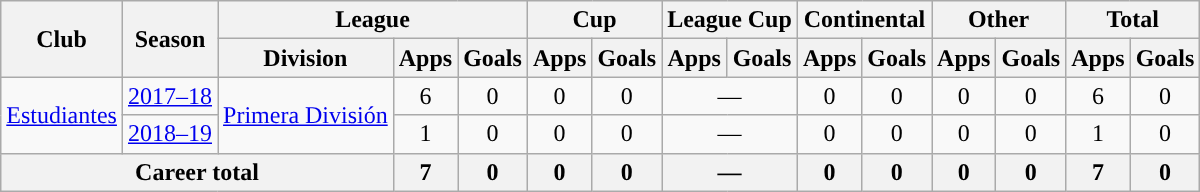<table class="wikitable" style="text-align:center">
<tr>
<th rowspan="2">Club</th>
<th rowspan="2">Season</th>
<th colspan="3">League</th>
<th colspan="2">Cup</th>
<th colspan="2">League Cup</th>
<th colspan="2">Continental</th>
<th colspan="2">Other</th>
<th colspan="2">Total</th>
</tr>
<tr>
<th>Division</th>
<th>Apps</th>
<th>Goals</th>
<th>Apps</th>
<th>Goals</th>
<th>Apps</th>
<th>Goals</th>
<th>Apps</th>
<th>Goals</th>
<th>Apps</th>
<th>Goals</th>
<th>Apps</th>
<th>Goals</th>
</tr>
<tr>
<td rowspan="2"><a href='#'>Estudiantes</a></td>
<td><a href='#'>2017–18</a></td>
<td rowspan="2"><a href='#'>Primera División</a></td>
<td>6</td>
<td>0</td>
<td>0</td>
<td>0</td>
<td colspan="2">—</td>
<td>0</td>
<td>0</td>
<td>0</td>
<td>0</td>
<td>6</td>
<td>0</td>
</tr>
<tr>
<td><a href='#'>2018–19</a></td>
<td>1</td>
<td>0</td>
<td>0</td>
<td>0</td>
<td colspan="2">—</td>
<td>0</td>
<td>0</td>
<td>0</td>
<td>0</td>
<td>1</td>
<td>0</td>
</tr>
<tr>
<th colspan="3">Career total</th>
<th>7</th>
<th>0</th>
<th>0</th>
<th>0</th>
<th colspan="2">—</th>
<th>0</th>
<th>0</th>
<th>0</th>
<th>0</th>
<th>7</th>
<th>0</th>
</tr>
</table>
